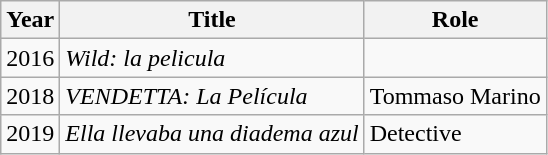<table class="wikitable">
<tr>
<th>Year</th>
<th>Title</th>
<th>Role</th>
</tr>
<tr>
<td>2016</td>
<td><em>Wild: la pelicula</em></td>
<td></td>
</tr>
<tr>
<td>2018</td>
<td><em>VENDETTA: La Película</em></td>
<td>Tommaso Marino</td>
</tr>
<tr>
<td>2019</td>
<td><em>Ella llevaba una diadema azul</em></td>
<td>Detective</td>
</tr>
</table>
